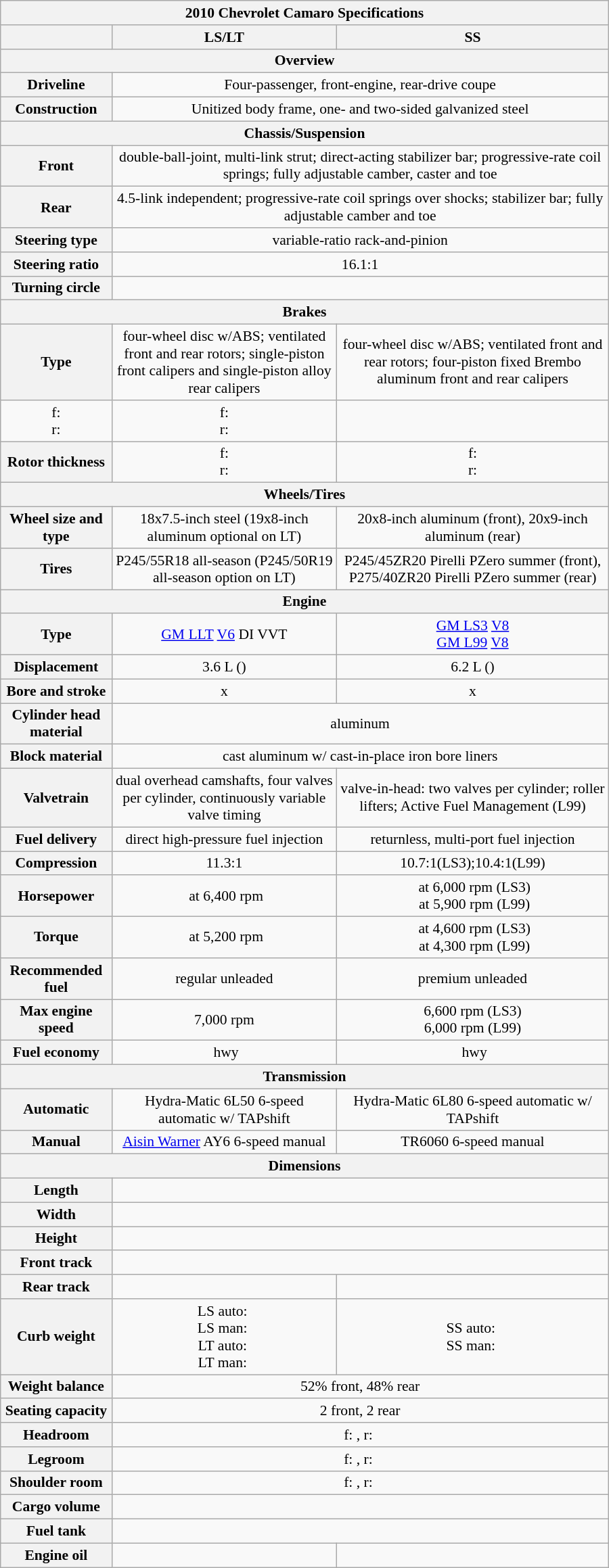<table class="wikitable collapsible collapsed" style="width:600px; text-align:center; font-size: 90%;">
<tr>
<th colspan="3">2010 Chevrolet Camaro Specifications</th>
</tr>
<tr>
<th></th>
<th>LS/LT</th>
<th>SS</th>
</tr>
<tr>
<th colspan="3">Overview</th>
</tr>
<tr>
<th>Driveline</th>
<td colspan="2">Four-passenger, front-engine, rear-drive coupe</td>
</tr>
<tr>
<th>Construction</th>
<td colspan="2">Unitized body frame, one- and two-sided galvanized steel</td>
</tr>
<tr>
<th colspan="3">Chassis/Suspension</th>
</tr>
<tr>
<th>Front</th>
<td colspan="2">double-ball-joint, multi-link strut; direct-acting stabilizer bar; progressive-rate coil springs; fully adjustable camber, caster and toe</td>
</tr>
<tr>
<th>Rear</th>
<td colspan="2">4.5-link independent; progressive-rate coil springs over shocks; stabilizer bar; fully adjustable camber and toe</td>
</tr>
<tr>
<th>Steering type</th>
<td colspan="2">variable-ratio rack-and-pinion</td>
</tr>
<tr>
<th>Steering ratio</th>
<td colspan="2">16.1:1</td>
</tr>
<tr>
<th>Turning circle</th>
<td colspan="2"></td>
</tr>
<tr>
<th colspan="3">Brakes</th>
</tr>
<tr>
<th>Type</th>
<td>four-wheel disc w/ABS; ventilated front and rear rotors; single-piston front calipers and single-piston alloy rear calipers</td>
<td>four-wheel disc w/ABS; ventilated front and rear rotors; four-piston fixed Brembo aluminum front and rear calipers</td>
</tr>
<tr>
<td>f: <br>r: </td>
<td>f: <br>r: </td>
</tr>
<tr>
<th>Rotor thickness</th>
<td>f: <br>r: </td>
<td>f: <br>r: </td>
</tr>
<tr>
<th colspan="3">Wheels/Tires</th>
</tr>
<tr>
<th>Wheel size and type</th>
<td>18x7.5-inch steel (19x8-inch aluminum optional on LT)</td>
<td>20x8-inch aluminum (front), 20x9-inch aluminum (rear)</td>
</tr>
<tr>
<th>Tires</th>
<td>P245/55R18 all-season (P245/50R19 all-season option on LT)</td>
<td>P245/45ZR20 Pirelli PZero summer (front), P275/40ZR20 Pirelli PZero summer (rear)</td>
</tr>
<tr>
<th colspan="3">Engine</th>
</tr>
<tr>
<th>Type</th>
<td><a href='#'>GM LLT</a> <a href='#'>V6</a> DI VVT</td>
<td><a href='#'>GM LS3</a> <a href='#'>V8</a><br><a href='#'>GM L99</a> <a href='#'>V8</a></td>
</tr>
<tr>
<th>Displacement</th>
<td>3.6 L ()</td>
<td>6.2 L ()</td>
</tr>
<tr>
<th>Bore and stroke</th>
<td> x </td>
<td> x </td>
</tr>
<tr>
<th>Cylinder head material</th>
<td colspan="2">aluminum</td>
</tr>
<tr>
<th>Block material</th>
<td colspan="2">cast aluminum w/ cast-in-place iron bore liners</td>
</tr>
<tr>
<th>Valvetrain</th>
<td>dual overhead camshafts, four valves per cylinder, continuously variable valve timing</td>
<td>valve-in-head: two valves per cylinder; roller lifters; Active Fuel Management (L99)</td>
</tr>
<tr>
<th>Fuel delivery</th>
<td>direct high-pressure fuel injection</td>
<td>returnless, multi-port fuel injection</td>
</tr>
<tr>
<th>Compression</th>
<td>11.3:1</td>
<td>10.7:1(LS3);10.4:1(L99)</td>
</tr>
<tr>
<th>Horsepower</th>
<td> at 6,400 rpm</td>
<td> at 6,000 rpm (LS3)<br> at 5,900 rpm (L99)</td>
</tr>
<tr>
<th>Torque</th>
<td> at 5,200 rpm</td>
<td> at 4,600 rpm (LS3)<br> at 4,300 rpm (L99)</td>
</tr>
<tr>
<th>Recommended fuel</th>
<td>regular unleaded</td>
<td>premium unleaded</td>
</tr>
<tr>
<th>Max engine speed</th>
<td>7,000 rpm</td>
<td>6,600 rpm (LS3)<br>6,000 rpm (L99)</td>
</tr>
<tr>
<th>Fuel economy</th>
<td> hwy</td>
<td> hwy</td>
</tr>
<tr>
<th colspan="3">Transmission</th>
</tr>
<tr>
<th>Automatic</th>
<td>Hydra-Matic 6L50 6-speed automatic w/ TAPshift</td>
<td>Hydra-Matic 6L80 6-speed automatic w/ TAPshift</td>
</tr>
<tr>
<th>Manual</th>
<td><a href='#'>Aisin Warner</a> AY6 6-speed manual</td>
<td>TR6060 6-speed manual</td>
</tr>
<tr>
<th colspan="3">Dimensions</th>
</tr>
<tr>
<th>Length</th>
<td colspan="2"></td>
</tr>
<tr>
<th>Width</th>
<td colspan="2"></td>
</tr>
<tr>
<th>Height</th>
<td colspan="2"></td>
</tr>
<tr>
<th>Front track</th>
<td colspan="2"></td>
</tr>
<tr>
<th>Rear track</th>
<td></td>
<td></td>
</tr>
<tr>
<th>Curb weight</th>
<td>LS auto: <br>LS man: <br>LT auto: <br>LT man: </td>
<td>SS auto: <br>SS man: </td>
</tr>
<tr>
<th>Weight balance</th>
<td colspan="2">52% front, 48% rear</td>
</tr>
<tr>
<th>Seating capacity</th>
<td colspan="2">2 front, 2 rear</td>
</tr>
<tr>
<th>Headroom</th>
<td colspan="2">f: , r: </td>
</tr>
<tr>
<th>Legroom</th>
<td colspan="2">f: , r: </td>
</tr>
<tr>
<th>Shoulder room</th>
<td colspan="2">f: , r: </td>
</tr>
<tr>
<th>Cargo volume</th>
<td colspan="2"></td>
</tr>
<tr>
<th>Fuel tank</th>
<td colspan="2"></td>
</tr>
<tr>
<th>Engine oil</th>
<td></td>
<td></td>
</tr>
</table>
